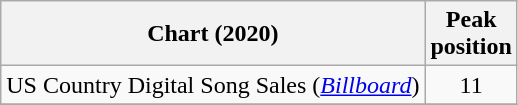<table class="wikitable sortable">
<tr>
<th>Chart (2020)</th>
<th>Peak<br>position</th>
</tr>
<tr>
<td>US Country Digital Song Sales (<em><a href='#'>Billboard</a></em>)</td>
<td style="text-align:center;">11</td>
</tr>
<tr>
</tr>
</table>
